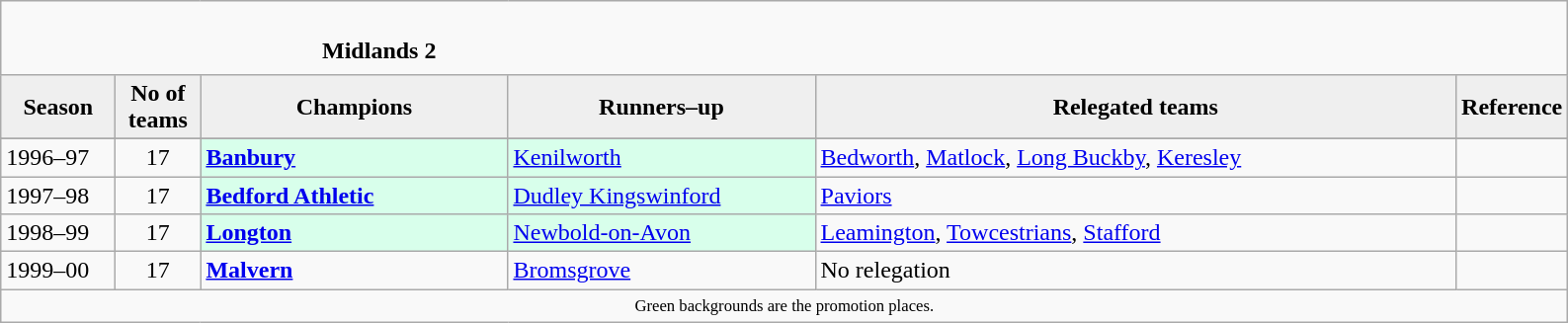<table class="wikitable" style="text-align: left;">
<tr>
<td colspan="11" cellpadding="0" cellspacing="0"><br><table border="0" style="width:100%;" cellpadding="0" cellspacing="0">
<tr>
<td style="width:20%; border:0;"></td>
<td style="border:0;"><strong>Midlands 2</strong></td>
<td style="width:20%; border:0;"></td>
</tr>
</table>
</td>
</tr>
<tr>
<th style="background:#efefef; width:70px;">Season</th>
<th style="background:#efefef; width:50px;">No of teams</th>
<th style="background:#efefef; width:200px;">Champions</th>
<th style="background:#efefef; width:200px;">Runners–up</th>
<th style="background:#efefef; width:425px;">Relegated teams</th>
<th style="background:#efefef; width:50px;">Reference</th>
</tr>
<tr align=left>
</tr>
<tr>
<td>1996–97</td>
<td style="text-align: center;">17</td>
<td style="background:#d8ffeb;"><strong><a href='#'>Banbury</a></strong></td>
<td style="background:#d8ffeb;"><a href='#'>Kenilworth</a></td>
<td><a href='#'>Bedworth</a>, <a href='#'>Matlock</a>, <a href='#'>Long Buckby</a>, <a href='#'>Keresley</a></td>
<td></td>
</tr>
<tr>
<td>1997–98</td>
<td style="text-align: center;">17</td>
<td style="background:#d8ffeb;"><strong><a href='#'>Bedford Athletic</a></strong></td>
<td style="background:#d8ffeb;"><a href='#'>Dudley Kingswinford</a></td>
<td><a href='#'>Paviors</a></td>
<td></td>
</tr>
<tr>
<td>1998–99</td>
<td style="text-align: center;">17</td>
<td style="background:#d8ffeb;"><strong><a href='#'>Longton</a></strong></td>
<td style="background:#d8ffeb;"><a href='#'>Newbold-on-Avon</a></td>
<td><a href='#'>Leamington</a>, <a href='#'>Towcestrians</a>, <a href='#'>Stafford</a></td>
<td></td>
</tr>
<tr>
<td>1999–00</td>
<td style="text-align: center;">17</td>
<td><strong><a href='#'>Malvern</a></strong></td>
<td><a href='#'>Bromsgrove</a></td>
<td>No relegation</td>
<td></td>
</tr>
<tr>
<td colspan="15"  style="border:0; font-size:smaller; text-align:center;"><small><span>Green backgrounds</span> are the promotion places.</small></td>
</tr>
</table>
